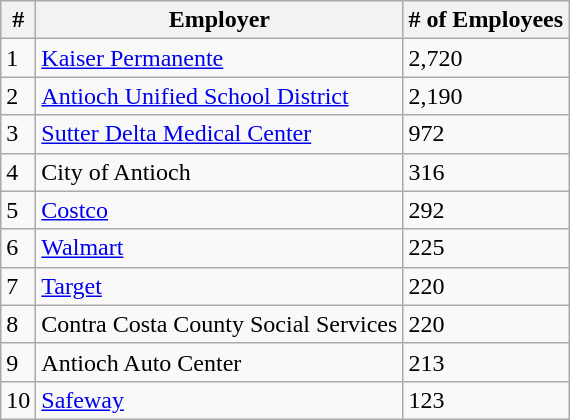<table class="wikitable sortable">
<tr>
<th>#</th>
<th>Employer</th>
<th># of Employees</th>
</tr>
<tr>
<td>1</td>
<td><a href='#'>Kaiser Permanente</a></td>
<td>2,720</td>
</tr>
<tr>
<td>2</td>
<td><a href='#'>Antioch Unified School District</a></td>
<td>2,190</td>
</tr>
<tr>
<td>3</td>
<td><a href='#'>Sutter Delta Medical Center</a></td>
<td>972</td>
</tr>
<tr>
<td>4</td>
<td>City of Antioch</td>
<td>316</td>
</tr>
<tr>
<td>5</td>
<td><a href='#'>Costco</a></td>
<td>292</td>
</tr>
<tr>
<td>6</td>
<td><a href='#'>Walmart</a></td>
<td>225</td>
</tr>
<tr>
<td>7</td>
<td><a href='#'>Target</a></td>
<td>220</td>
</tr>
<tr>
<td>8</td>
<td>Contra Costa County Social Services</td>
<td>220</td>
</tr>
<tr>
<td>9</td>
<td>Antioch Auto Center</td>
<td>213</td>
</tr>
<tr>
<td>10</td>
<td><a href='#'>Safeway</a></td>
<td>123</td>
</tr>
</table>
